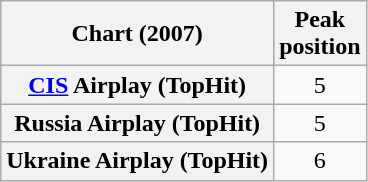<table class="wikitable plainrowheaders sortable" style="text-align:center">
<tr>
<th scope="col">Chart (2007)</th>
<th scope="col">Peak<br>position</th>
</tr>
<tr>
<th scope="row"><a href='#'>CIS</a> Airplay (TopHit)</th>
<td>5</td>
</tr>
<tr>
<th scope="row">Russia Airplay (TopHit)</th>
<td>5</td>
</tr>
<tr>
<th scope="row">Ukraine Airplay (TopHit)</th>
<td>6</td>
</tr>
</table>
